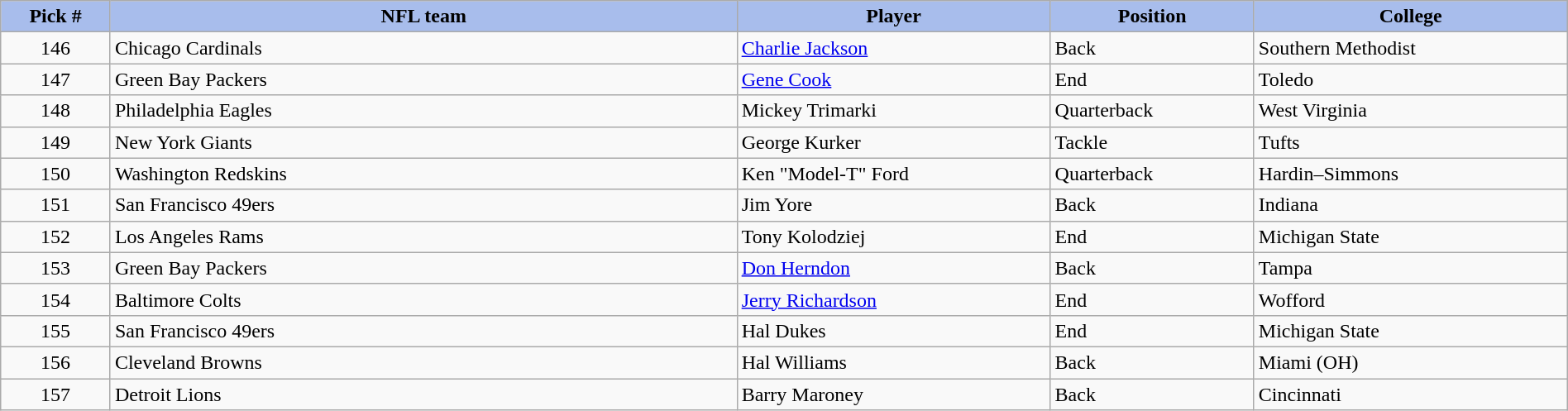<table class="wikitable sortable sortable" style="width: 100%">
<tr>
<th style="background:#A8BDEC;" width=7%>Pick #</th>
<th width=40% style="background:#A8BDEC;">NFL team</th>
<th width=20% style="background:#A8BDEC;">Player</th>
<th width=13% style="background:#A8BDEC;">Position</th>
<th style="background:#A8BDEC;">College</th>
</tr>
<tr>
<td align=center>146</td>
<td>Chicago Cardinals</td>
<td><a href='#'>Charlie Jackson</a></td>
<td>Back</td>
<td>Southern Methodist</td>
</tr>
<tr>
<td align=center>147</td>
<td>Green Bay Packers</td>
<td><a href='#'>Gene Cook</a></td>
<td>End</td>
<td>Toledo</td>
</tr>
<tr>
<td align=center>148</td>
<td>Philadelphia Eagles</td>
<td>Mickey Trimarki</td>
<td>Quarterback</td>
<td>West Virginia</td>
</tr>
<tr>
<td align=center>149</td>
<td>New York Giants</td>
<td>George Kurker</td>
<td>Tackle</td>
<td>Tufts</td>
</tr>
<tr>
<td align=center>150</td>
<td>Washington Redskins</td>
<td>Ken "Model-T" Ford</td>
<td>Quarterback</td>
<td>Hardin–Simmons</td>
</tr>
<tr>
<td align=center>151</td>
<td>San Francisco 49ers</td>
<td>Jim Yore</td>
<td>Back</td>
<td>Indiana</td>
</tr>
<tr>
<td align=center>152</td>
<td>Los Angeles Rams</td>
<td>Tony Kolodziej</td>
<td>End</td>
<td>Michigan State</td>
</tr>
<tr>
<td align=center>153</td>
<td>Green Bay Packers</td>
<td><a href='#'>Don Herndon</a></td>
<td>Back</td>
<td>Tampa</td>
</tr>
<tr>
<td align=center>154</td>
<td>Baltimore Colts</td>
<td><a href='#'>Jerry Richardson</a></td>
<td>End</td>
<td>Wofford</td>
</tr>
<tr>
<td align=center>155</td>
<td>San Francisco 49ers</td>
<td>Hal Dukes</td>
<td>End</td>
<td>Michigan State</td>
</tr>
<tr>
<td align=center>156</td>
<td>Cleveland Browns</td>
<td>Hal Williams</td>
<td>Back</td>
<td>Miami (OH)</td>
</tr>
<tr>
<td align=center>157</td>
<td>Detroit Lions</td>
<td>Barry Maroney</td>
<td>Back</td>
<td>Cincinnati</td>
</tr>
</table>
